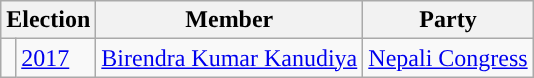<table class="wikitable">
<tr>
<th colspan="2">Election</th>
<th>Member</th>
<th>Party</th>
</tr>
<tr>
<td style="background-color:"></td>
<td><a href='#'>2017</a></td>
<td><a href='#'>Birendra Kumar Kanudiya</a></td>
<td><a href='#'>Nepali Congress</a></td>
</tr>
</table>
